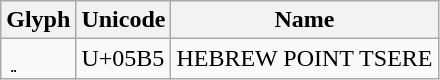<table class="wikitable">
<tr>
<th>Glyph</th>
<th>Unicode</th>
<th>Name</th>
</tr>
<tr>
<td>ֵ</td>
<td>U+05B5</td>
<td>HEBREW POINT TSERE</td>
</tr>
</table>
